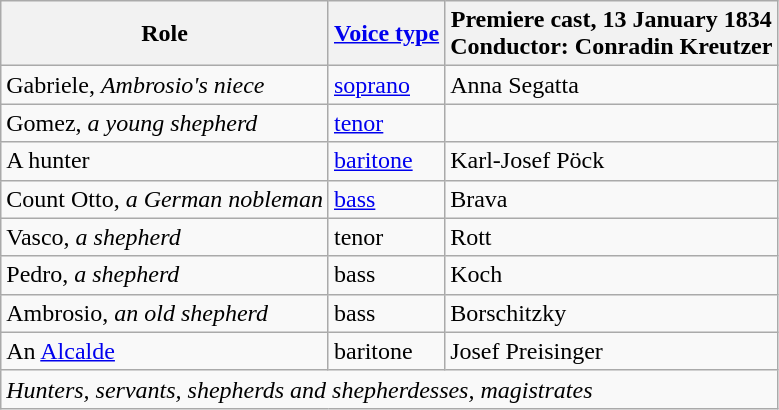<table class="wikitable">
<tr>
<th>Role</th>
<th><a href='#'>Voice type</a></th>
<th>Premiere cast, 13 January 1834<br>Conductor: Conradin Kreutzer</th>
</tr>
<tr>
<td>Gabriele, <em>Ambrosio's niece</em></td>
<td><a href='#'>soprano</a></td>
<td>Anna Segatta</td>
</tr>
<tr>
<td>Gomez, <em>a young shepherd</em></td>
<td><a href='#'>tenor</a></td>
<td></td>
</tr>
<tr>
<td>A hunter</td>
<td><a href='#'>baritone</a></td>
<td>Karl-Josef Pöck</td>
</tr>
<tr>
<td>Count Otto, <em>a German nobleman</em></td>
<td><a href='#'>bass</a></td>
<td>Brava</td>
</tr>
<tr>
<td>Vasco, <em>a shepherd</em></td>
<td>tenor</td>
<td>Rott</td>
</tr>
<tr>
<td>Pedro,<em> a shepherd</em></td>
<td>bass</td>
<td>Koch</td>
</tr>
<tr>
<td>Ambrosio, <em>an old shepherd</em></td>
<td>bass</td>
<td>Borschitzky</td>
</tr>
<tr>
<td>An <a href='#'>Alcalde</a></td>
<td>baritone</td>
<td>Josef Preisinger</td>
</tr>
<tr>
<td colspan="3"><em>Hunters, servants, shepherds and shepherdesses, magistrates</em></td>
</tr>
</table>
